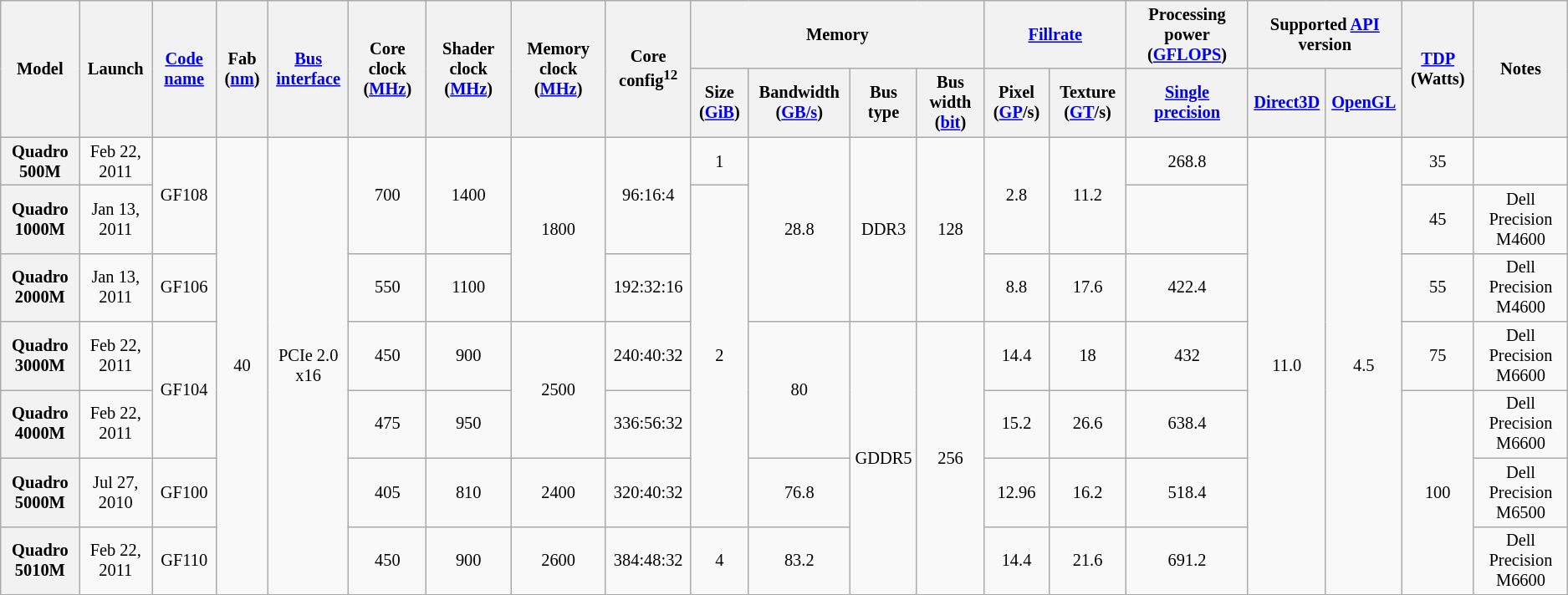<table class="mw-datatable wikitable sortable sort-under" style="font-size:85%; text-align:center;">
<tr>
<th rowspan=2>Model</th>
<th rowspan="2">Launch</th>
<th rowspan=2><a href='#'>Code name</a></th>
<th rowspan=2>Fab (<a href='#'>nm</a>)</th>
<th rowspan=2><a href='#'>Bus</a> <a href='#'>interface</a></th>
<th rowspan=2>Core clock (<a href='#'>MHz</a>)</th>
<th rowspan=2>Shader clock (<a href='#'>MHz</a>)</th>
<th rowspan=2>Memory clock (<a href='#'>MHz</a>)</th>
<th rowspan="2">Core config<sup>12</sup></th>
<th colspan=4>Memory</th>
<th colspan="2"><a href='#'>Fillrate</a></th>
<th>Processing power (<a href='#'>GFLOPS</a>)</th>
<th colspan=2>Supported <a href='#'>API</a> version</th>
<th rowspan=2><a href='#'>TDP</a> (Watts)</th>
<th rowspan=2>Notes</th>
</tr>
<tr>
<th>Size (<a href='#'>GiB</a>)</th>
<th>Bandwidth (<a href='#'>GB/s</a>)</th>
<th>Bus type</th>
<th>Bus width (<a href='#'>bit</a>)</th>
<th>Pixel (<a href='#'>GP</a>/s)</th>
<th>Texture (<a href='#'>GT</a>/s)</th>
<th><a href='#'>Single precision</a></th>
<th><a href='#'>Direct3D</a></th>
<th><a href='#'>OpenGL</a></th>
</tr>
<tr>
<th>Quadro 500M</th>
<td>Feb 22, 2011</td>
<td rowspan="2">GF108</td>
<td rowspan="7">40</td>
<td rowspan="7">PCIe 2.0 x16</td>
<td rowspan="2">700</td>
<td rowspan="2">1400</td>
<td rowspan="3">1800</td>
<td rowspan="2">96:16:4</td>
<td>1</td>
<td rowspan="3">28.8</td>
<td rowspan="3">DDR3</td>
<td rowspan="3">128</td>
<td rowspan="2">2.8</td>
<td rowspan="2">11.2</td>
<td>268.8</td>
<td rowspan="7">11.0</td>
<td rowspan="7">4.5</td>
<td>35</td>
<td></td>
</tr>
<tr>
<th>Quadro 1000M</th>
<td>Jan 13, 2011</td>
<td rowspan="5">2</td>
<td></td>
<td>45</td>
<td>Dell Precision M4600</td>
</tr>
<tr>
<th>Quadro 2000M</th>
<td>Jan 13, 2011</td>
<td>GF106</td>
<td>550</td>
<td>1100</td>
<td>192:32:16</td>
<td>8.8</td>
<td>17.6</td>
<td>422.4</td>
<td>55</td>
<td>Dell Precision M4600</td>
</tr>
<tr>
<th>Quadro 3000M</th>
<td>Feb 22, 2011</td>
<td rowspan="2">GF104</td>
<td>450</td>
<td>900</td>
<td rowspan="2">2500</td>
<td>240:40:32</td>
<td rowspan="2">80</td>
<td rowspan="4">GDDR5</td>
<td rowspan="4">256</td>
<td>14.4</td>
<td>18</td>
<td>432</td>
<td>75</td>
<td>Dell Precision M6600</td>
</tr>
<tr>
<th>Quadro 4000M</th>
<td>Feb 22, 2011</td>
<td>475</td>
<td>950</td>
<td>336:56:32</td>
<td>15.2</td>
<td>26.6</td>
<td>638.4</td>
<td rowspan="3">100</td>
<td>Dell Precision M6600</td>
</tr>
<tr>
<th>Quadro 5000M</th>
<td>Jul 27, 2010</td>
<td>GF100</td>
<td>405</td>
<td>810</td>
<td>2400</td>
<td>320:40:32</td>
<td>76.8</td>
<td>12.96</td>
<td>16.2</td>
<td>518.4</td>
<td>Dell Precision M6500</td>
</tr>
<tr>
<th>Quadro 5010M</th>
<td>Feb 22, 2011</td>
<td>GF110</td>
<td>450</td>
<td>900</td>
<td>2600</td>
<td>384:48:32</td>
<td>4</td>
<td>83.2</td>
<td>14.4</td>
<td>21.6</td>
<td>691.2</td>
<td>Dell Precision M6600</td>
</tr>
</table>
